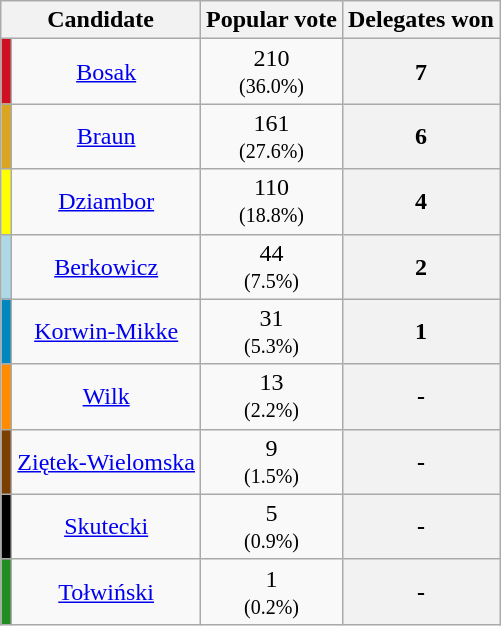<table class="wikitable sortable" style="text-align:center;">
<tr>
<th colspan=2>Candidate</th>
<th>Popular vote</th>
<th>Delegates won</th>
</tr>
<tr>
<td style="background:#CF1020;"></td>
<td><a href='#'>Bosak</a></td>
<td>210<br><small>(36.0%)</small></td>
<th scope="row" data-sort-value="7">7</th>
</tr>
<tr>
<td style="background:#DAA520;"></td>
<td><a href='#'>Braun</a></td>
<td>161<br><small>(27.6%)</small></td>
<th scope="row" data-sort-value="6">6</th>
</tr>
<tr>
<td style="background:#FFFF00;"></td>
<td><a href='#'>Dziambor</a></td>
<td>110<br><small>(18.8%)</small></td>
<th scope="row" data-sort-value="4">4</th>
</tr>
<tr>
<td style="background:#ADD8E6;"></td>
<td><a href='#'>Berkowicz</a></td>
<td>44<br><small>(7.5%)</small></td>
<th scope="row" data-sort-value="2">2</th>
</tr>
<tr>
<td style="background:#0087BD;"></td>
<td><a href='#'>Korwin-Mikke</a></td>
<td>31<br><small>(5.3%)</small></td>
<th scope="row" data-sort-value="1">1</th>
</tr>
<tr>
<td style="background:#FF8C00;"></td>
<td><a href='#'>Wilk</a></td>
<td>13<br><small>(2.2%)</small></td>
<th scope="row" data-sort-value="-">-</th>
</tr>
<tr>
<td style="background:#7B3F00;"></td>
<td><a href='#'>Ziętek-Wielomska</a></td>
<td>9<br><small>(1.5%)</small></td>
<th scope="row" data-sort-value="-">-</th>
</tr>
<tr>
<td style="background:#000000;"></td>
<td><a href='#'>Skutecki</a></td>
<td>5<br><small>(0.9%)</small></td>
<th scope="row" data-sort-value="-">-</th>
</tr>
<tr>
<td style="background:#228B22;"></td>
<td><a href='#'>Tołwiński</a></td>
<td>1<br><small>(0.2%)</small></td>
<th scope="row" data-sort-value="-">-</th>
</tr>
</table>
